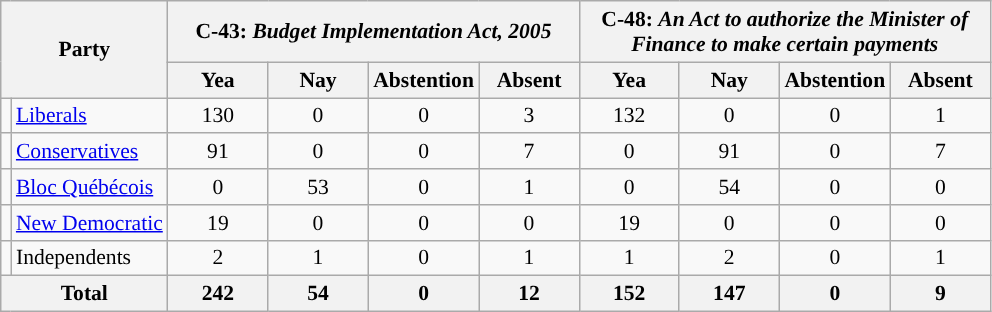<table class="wikitable" align="center" style="text-align:center; font-size:90%">
<tr>
<th colspan="2" rowspan="2">Party</th>
<th colspan="4">C-43: <em>Budget Implementation Act, 2005</em></th>
<th colspan="4">C-48: <em>An Act to authorize the Minister of Finance to make certain payments</em></th>
</tr>
<tr>
<th width=60px>Yea</th>
<th width=60px>Nay</th>
<th width=60px>Abstention</th>
<th width=60px>Absent</th>
<th width=60px>Yea</th>
<th width=60px>Nay</th>
<th width=60px>Abstention</th>
<th width=60px>Absent</th>
</tr>
<tr>
<td style="background:"></td>
<td align="left"><a href='#'>Liberals</a></td>
<td>130</td>
<td>0</td>
<td>0</td>
<td>3</td>
<td>132</td>
<td>0</td>
<td>0</td>
<td>1</td>
</tr>
<tr>
<td style="background:"></td>
<td align="left"><a href='#'>Conservatives</a></td>
<td>91</td>
<td>0</td>
<td>0</td>
<td>7</td>
<td>0</td>
<td>91</td>
<td>0</td>
<td>7</td>
</tr>
<tr>
<td style="background:"></td>
<td align="left"><a href='#'>Bloc Québécois</a></td>
<td>0</td>
<td>53</td>
<td>0</td>
<td>1</td>
<td>0</td>
<td>54</td>
<td>0</td>
<td>0</td>
</tr>
<tr>
<td style="background:"></td>
<td align="left"><a href='#'>New Democratic</a></td>
<td>19</td>
<td>0</td>
<td>0</td>
<td>0</td>
<td>19</td>
<td>0</td>
<td>0</td>
<td>0</td>
</tr>
<tr>
<td style="background:"></td>
<td align="left">Independents</td>
<td>2</td>
<td>1</td>
<td>0</td>
<td>1</td>
<td>1</td>
<td>2</td>
<td>0</td>
<td>1</td>
</tr>
<tr>
<th colspan=2>Total</th>
<th> 242</th>
<th>54</th>
<th>0</th>
<th>12</th>
<th> 152</th>
<th>147</th>
<th>0</th>
<th>9</th>
</tr>
</table>
